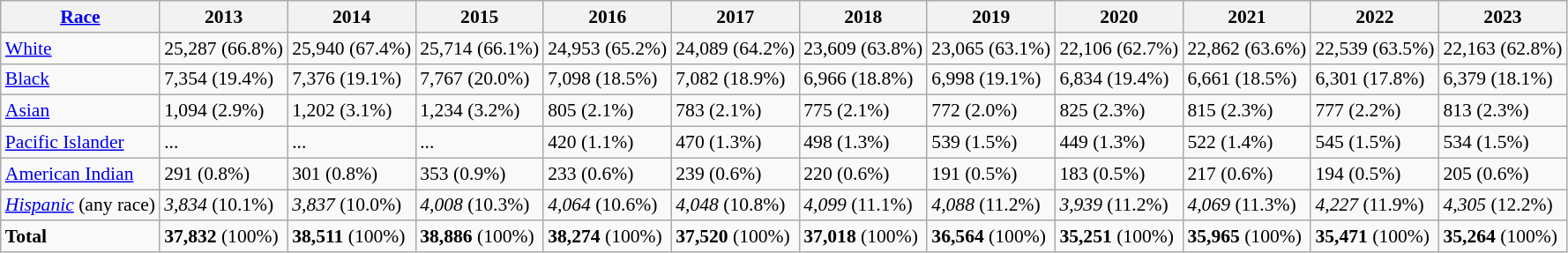<table class="wikitable sortable" style="font-size:90%">
<tr>
<th><a href='#'>Race</a></th>
<th>2013</th>
<th>2014</th>
<th>2015</th>
<th>2016</th>
<th>2017</th>
<th>2018</th>
<th>2019</th>
<th>2020</th>
<th>2021</th>
<th>2022</th>
<th>2023</th>
</tr>
<tr>
<td><a href='#'>White</a></td>
<td>25,287 (66.8%)</td>
<td>25,940 (67.4%)</td>
<td>25,714 (66.1%)</td>
<td>24,953 (65.2%)</td>
<td>24,089 (64.2%)</td>
<td>23,609 (63.8%)</td>
<td>23,065 (63.1%)</td>
<td>22,106 (62.7%)</td>
<td>22,862 (63.6%)</td>
<td>22,539 (63.5%)</td>
<td>22,163 (62.8%)</td>
</tr>
<tr>
<td><a href='#'>Black</a></td>
<td>7,354 (19.4%)</td>
<td>7,376 (19.1%)</td>
<td>7,767 (20.0%)</td>
<td>7,098 (18.5%)</td>
<td>7,082 (18.9%)</td>
<td>6,966 (18.8%)</td>
<td>6,998 (19.1%)</td>
<td>6,834 (19.4%)</td>
<td>6,661 (18.5%)</td>
<td>6,301 (17.8%)</td>
<td>6,379 (18.1%)</td>
</tr>
<tr>
<td><a href='#'>Asian</a></td>
<td>1,094 (2.9%)</td>
<td>1,202 (3.1%)</td>
<td>1,234 (3.2%)</td>
<td>805 (2.1%)</td>
<td>783 (2.1%)</td>
<td>775 (2.1%)</td>
<td>772 (2.0%)</td>
<td>825 (2.3%)</td>
<td>815 (2.3%)</td>
<td>777 (2.2%)</td>
<td>813 (2.3%)</td>
</tr>
<tr>
<td><a href='#'>Pacific Islander</a></td>
<td>...</td>
<td>...</td>
<td>...</td>
<td>420 (1.1%)</td>
<td>470 (1.3%)</td>
<td>498 (1.3%)</td>
<td>539 (1.5%)</td>
<td>449 (1.3%)</td>
<td>522 (1.4%)</td>
<td>545 (1.5%)</td>
<td>534 (1.5%)</td>
</tr>
<tr>
<td><a href='#'>American Indian</a></td>
<td>291 (0.8%)</td>
<td>301 (0.8%)</td>
<td>353 (0.9%)</td>
<td>233 (0.6%)</td>
<td>239 (0.6%)</td>
<td>220 (0.6%)</td>
<td>191 (0.5%)</td>
<td>183 (0.5%)</td>
<td>217 (0.6%)</td>
<td>194 (0.5%)</td>
<td>205 (0.6%)</td>
</tr>
<tr>
<td><em><a href='#'>Hispanic</a></em> (any race)</td>
<td><em>3,834</em> (10.1%)</td>
<td><em>3,837</em> (10.0%)</td>
<td><em>4,008</em> (10.3%)</td>
<td><em>4,064</em> (10.6%)</td>
<td><em>4,048</em> (10.8%)</td>
<td><em>4,099</em> (11.1%)</td>
<td><em>4,088</em> (11.2%)</td>
<td><em>3,939</em> (11.2%)</td>
<td><em>4,069</em> (11.3%)</td>
<td><em>4,227</em> (11.9%)</td>
<td><em>4,305</em> (12.2%)</td>
</tr>
<tr>
<td><strong>Total</strong></td>
<td><strong>37,832</strong> (100%)</td>
<td><strong>38,511</strong> (100%)</td>
<td><strong>38,886</strong> (100%)</td>
<td><strong>38,274</strong> (100%)</td>
<td><strong>37,520</strong> (100%)</td>
<td><strong>37,018</strong> (100%)</td>
<td><strong>36,564</strong> (100%)</td>
<td><strong>35,251</strong> (100%)</td>
<td><strong>35,965</strong> (100%)</td>
<td><strong>35,471</strong> (100%)</td>
<td><strong>35,264</strong> (100%)</td>
</tr>
</table>
